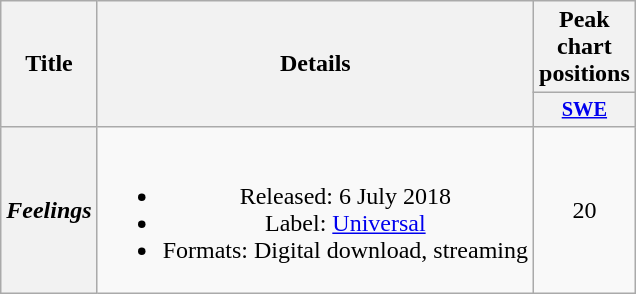<table class="wikitable plainrowheaders" style="text-align:center;">
<tr>
<th scope="col" rowspan="2">Title</th>
<th scope="col" rowspan="2">Details</th>
<th scope="col" colspan="1">Peak chart positions</th>
</tr>
<tr>
<th scope="col" style="width:3em;font-size:85%;"><a href='#'>SWE</a><br></th>
</tr>
<tr>
<th scope="row"><em>Feelings</em></th>
<td><br><ul><li>Released: 6 July 2018</li><li>Label: <a href='#'>Universal</a></li><li>Formats: Digital download, streaming</li></ul></td>
<td>20<br></td>
</tr>
</table>
